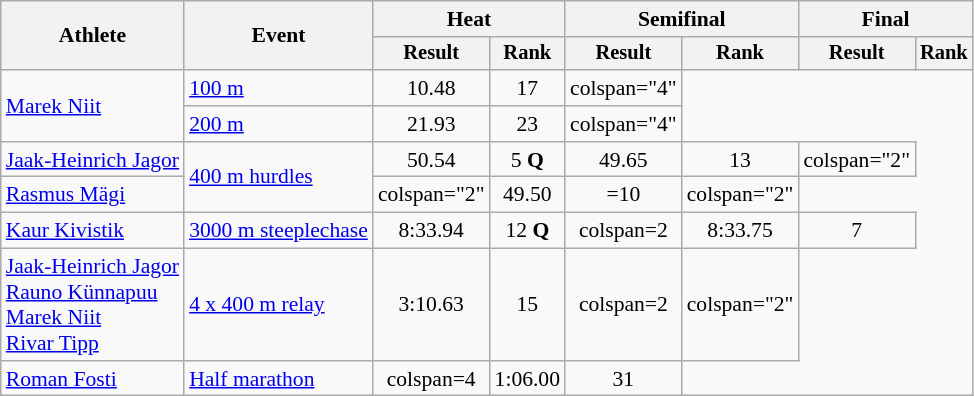<table class="wikitable" style="font-size:90%">
<tr>
<th rowspan=2>Athlete</th>
<th rowspan=2>Event</th>
<th colspan=2>Heat</th>
<th colspan=2>Semifinal</th>
<th colspan=2>Final</th>
</tr>
<tr style="font-size:95%">
<th>Result</th>
<th>Rank</th>
<th>Result</th>
<th>Rank</th>
<th>Result</th>
<th>Rank</th>
</tr>
<tr align="center">
<td align=left rowspan=2><a href='#'>Marek Niit</a></td>
<td style="text-align:left;"><a href='#'>100 m</a></td>
<td>10.48</td>
<td>17</td>
<td>colspan="4" </td>
</tr>
<tr align=center>
<td style="text-align:left;"><a href='#'>200 m</a></td>
<td>21.93</td>
<td>23</td>
<td>colspan="4" </td>
</tr>
<tr align=center>
<td align=left><a href='#'>Jaak-Heinrich Jagor</a></td>
<td style="text-align:left;" rowspan=2><a href='#'>400 m hurdles</a></td>
<td>50.54</td>
<td>5 <strong>Q</strong></td>
<td>49.65 <strong></strong></td>
<td>13</td>
<td>colspan="2" </td>
</tr>
<tr align=center>
<td align=left><a href='#'>Rasmus Mägi</a></td>
<td>colspan="2" </td>
<td>49.50</td>
<td>=10</td>
<td>colspan="2" </td>
</tr>
<tr align=center>
<td align=left><a href='#'>Kaur Kivistik</a></td>
<td style="text-align:left;"><a href='#'>3000 m steeplechase</a></td>
<td>8:33.94 <strong></strong></td>
<td>12 <strong>Q</strong></td>
<td>colspan=2 </td>
<td>8:33.75 <strong></strong></td>
<td>7</td>
</tr>
<tr align=center>
<td align=left><a href='#'>Jaak-Heinrich Jagor</a><br><a href='#'>Rauno Künnapuu</a><br><a href='#'>Marek Niit</a><br><a href='#'>Rivar Tipp</a></td>
<td style="text-align:left;"><a href='#'>4 x 400 m relay</a></td>
<td>3:10.63 <strong></strong></td>
<td>15</td>
<td>colspan=2 </td>
<td>colspan="2" </td>
</tr>
<tr align=center>
<td align=left><a href='#'>Roman Fosti</a></td>
<td style="text-align:left;"><a href='#'>Half marathon</a></td>
<td>colspan=4 </td>
<td>1:06.00</td>
<td>31</td>
</tr>
</table>
